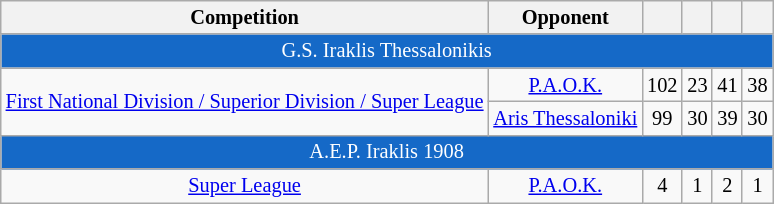<table class="wikitable plainrowheaders sticky-header-multi sortable" style="text-align:center; margin:0px; margin-top:2px; font-size:85%; width=500px">
<tr>
<th>Competition</th>
<th>Opponent</th>
<th></th>
<th></th>
<th></th>
<th></th>
</tr>
<tr>
<td colspan="6" style="background:#1569C7; color:#ffffff">G.S. Iraklis Thessalonikis</td>
</tr>
<tr>
<td rowspan="2"><a href='#'>First National Division / Superior Division / Super League</a></td>
<td><a href='#'>P.A.O.K.</a></td>
<td>102</td>
<td>23</td>
<td>41</td>
<td>38</td>
</tr>
<tr>
<td><a href='#'>Aris Thessaloniki</a></td>
<td>99</td>
<td>30</td>
<td>39</td>
<td>30</td>
</tr>
<tr>
<td colspan="6" style="background:#1569C7; color:#ffffff">A.E.P. Iraklis 1908</td>
</tr>
<tr>
<td><a href='#'>Super League</a></td>
<td><a href='#'>P.A.O.K.</a></td>
<td>4</td>
<td>1</td>
<td>2</td>
<td>1</td>
</tr>
</table>
